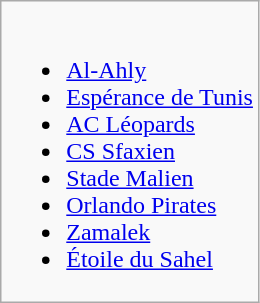<table class="wikitable">
<tr>
<td valign=top><br><ul><li> <a href='#'>Al-Ahly</a></li><li> <a href='#'>Espérance de Tunis</a></li><li> <a href='#'>AC Léopards</a></li><li> <a href='#'>CS Sfaxien</a></li><li> <a href='#'>Stade Malien</a></li><li> <a href='#'>Orlando Pirates</a></li><li> <a href='#'>Zamalek</a></li><li> <a href='#'>Étoile du Sahel</a></li></ul></td>
</tr>
</table>
